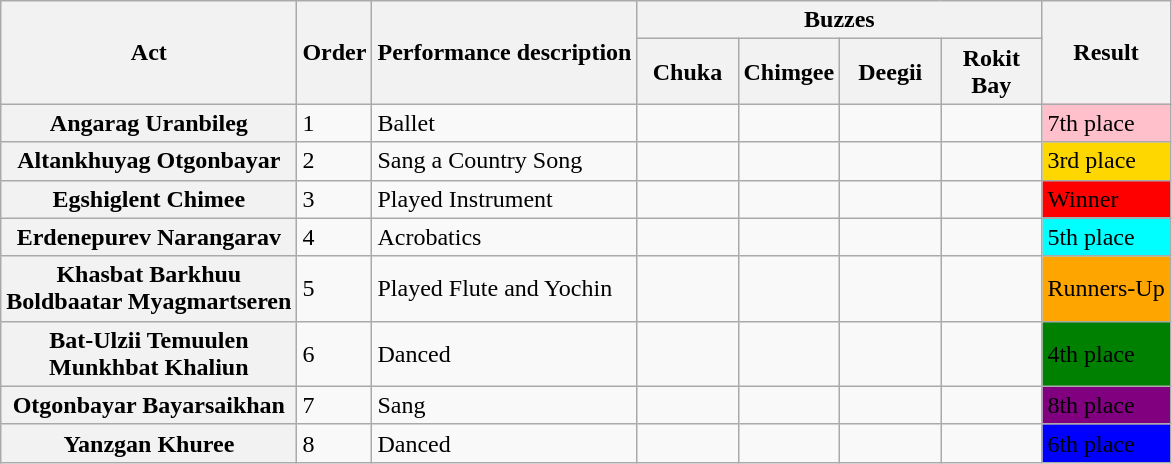<table class="wikitable plainrowheaders">
<tr>
<th rowspan=2>Act</th>
<th rowspan=2>Order</th>
<th rowspan=2>Performance description</th>
<th colspan=4>Buzzes</th>
<th rowspan=2 colspan=2>Result</th>
</tr>
<tr>
<th style="width:60px;">Chuka</th>
<th style="width:60px;">Chimgee</th>
<th style="width:60px;">Deegii</th>
<th style="width:60px;">Rokit Bay</th>
</tr>
<tr>
<th scope="row">Angarag Uranbileg</th>
<td>1</td>
<td>Ballet</td>
<td></td>
<td></td>
<td></td>
<td></td>
<td style="background: pink">7th place</td>
</tr>
<tr>
<th scope="row">Altankhuyag Otgonbayar</th>
<td>2</td>
<td>Sang a Country Song</td>
<td></td>
<td></td>
<td></td>
<td></td>
<td style="background: gold">3rd place</td>
</tr>
<tr>
<th scope="row">Egshiglent Chimee</th>
<td>3</td>
<td>Played Instrument</td>
<td></td>
<td></td>
<td></td>
<td></td>
<td style="background: red">Winner</td>
</tr>
<tr>
<th scope="row">Erdenepurev Narangarav</th>
<td>4</td>
<td>Acrobatics</td>
<td></td>
<td></td>
<td></td>
<td></td>
<td style="background: aqua">5th place</td>
</tr>
<tr>
<th scope="row">Khasbat Barkhuu<br>Boldbaatar Myagmartseren</th>
<td>5</td>
<td>Played Flute and Yochin</td>
<td></td>
<td></td>
<td></td>
<td></td>
<td style="background: orange">Runners-Up</td>
</tr>
<tr>
<th scope="row">Bat-Ulzii Temuulen<br>Munkhbat Khaliun</th>
<td>6</td>
<td>Danced</td>
<td></td>
<td></td>
<td></td>
<td></td>
<td style="background: green">4th place</td>
</tr>
<tr>
<th scope="row">Otgonbayar Bayarsaikhan</th>
<td>7</td>
<td>Sang</td>
<td></td>
<td></td>
<td></td>
<td></td>
<td style="background: purple">8th place</td>
</tr>
<tr>
<th scope="row">Yanzgan Khuree</th>
<td>8</td>
<td>Danced</td>
<td></td>
<td></td>
<td></td>
<td></td>
<td style="background: blue">6th place</td>
</tr>
</table>
